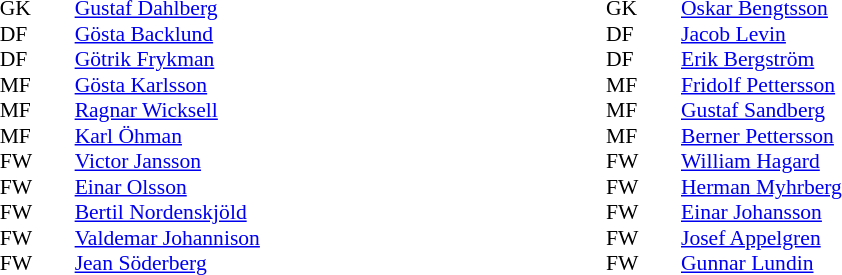<table width="100%">
<tr>
<td valign="top" width="50%"><br><table style="font-size: 90%" cellspacing="0" cellpadding="0" align=center>
<tr>
<th width="25"></th>
<th width="25"></th>
</tr>
<tr>
<td>GK</td>
<td></td>
<td> <a href='#'>Gustaf Dahlberg</a></td>
</tr>
<tr>
<td>DF</td>
<td></td>
<td> <a href='#'>Gösta Backlund</a></td>
</tr>
<tr>
<td>DF</td>
<td></td>
<td> <a href='#'>Götrik Frykman</a></td>
</tr>
<tr>
<td>MF</td>
<td></td>
<td> <a href='#'>Gösta Karlsson</a></td>
</tr>
<tr>
<td>MF</td>
<td></td>
<td> <a href='#'>Ragnar Wicksell</a></td>
</tr>
<tr>
<td>MF</td>
<td></td>
<td> <a href='#'>Karl Öhman</a></td>
</tr>
<tr>
<td>FW</td>
<td></td>
<td> <a href='#'>Victor Jansson</a></td>
</tr>
<tr>
<td>FW</td>
<td></td>
<td> <a href='#'>Einar Olsson</a></td>
</tr>
<tr>
<td>FW</td>
<td></td>
<td> <a href='#'>Bertil Nordenskjöld</a></td>
</tr>
<tr>
<td>FW</td>
<td></td>
<td> <a href='#'>Valdemar Johannison</a></td>
</tr>
<tr>
<td>FW</td>
<td></td>
<td> <a href='#'>Jean Söderberg</a></td>
</tr>
</table>
</td>
<td valign="top" width="50%"><br><table style="font-size: 90%" cellspacing="0" cellpadding="0">
<tr>
<th width="25"></th>
<th width="25"></th>
</tr>
<tr>
<td>GK</td>
<td></td>
<td> <a href='#'>Oskar Bengtsson</a></td>
</tr>
<tr>
<td>DF</td>
<td></td>
<td> <a href='#'>Jacob Levin</a></td>
</tr>
<tr>
<td>DF</td>
<td></td>
<td> <a href='#'>Erik Bergström</a></td>
</tr>
<tr>
<td>MF</td>
<td></td>
<td> <a href='#'>Fridolf Pettersson</a></td>
</tr>
<tr>
<td>MF</td>
<td></td>
<td> <a href='#'>Gustaf Sandberg</a></td>
</tr>
<tr>
<td>MF</td>
<td></td>
<td> <a href='#'>Berner Pettersson</a></td>
</tr>
<tr>
<td>FW</td>
<td></td>
<td> <a href='#'>William Hagard</a></td>
</tr>
<tr>
<td>FW</td>
<td></td>
<td> <a href='#'>Herman Myhrberg</a></td>
</tr>
<tr>
<td>FW</td>
<td></td>
<td> <a href='#'>Einar Johansson</a></td>
</tr>
<tr>
<td>FW</td>
<td></td>
<td> <a href='#'>Josef Appelgren</a></td>
</tr>
<tr>
<td>FW</td>
<td></td>
<td> <a href='#'>Gunnar Lundin</a></td>
</tr>
</table>
</td>
</tr>
</table>
